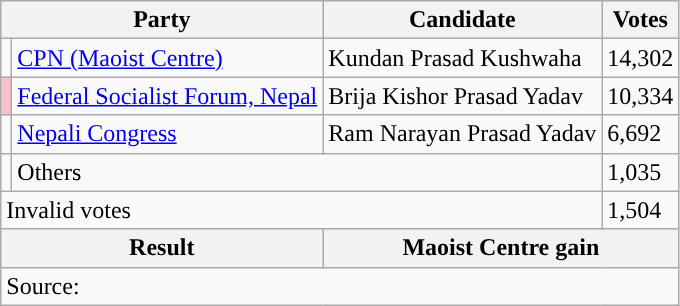<table class="wikitable">
<tr>
<th colspan="2">Party</th>
<th>Candidate</th>
<th>Votes</th>
</tr>
<tr>
<td style="background-color:"></td>
<td><a href='#'>CPN (Maoist Centre)</a></td>
<td>Kundan Prasad Kushwaha</td>
<td>14,302</td>
</tr>
<tr>
<td style="background-color:pink"></td>
<td><a href='#'>Federal Socialist Forum, Nepal</a></td>
<td>Brija Kishor Prasad Yadav</td>
<td>10,334</td>
</tr>
<tr>
<td style="background-color:"></td>
<td><a href='#'>Nepali Congress</a></td>
<td>Ram Narayan Prasad Yadav</td>
<td>6,692</td>
</tr>
<tr>
<td></td>
<td colspan="2">Others</td>
<td>1,035</td>
</tr>
<tr>
<td colspan="3">Invalid votes</td>
<td>1,504</td>
</tr>
<tr>
<th colspan="2">Result</th>
<th colspan="2">Maoist Centre gain</th>
</tr>
<tr>
<td colspan="4">Source: </td>
</tr>
</table>
